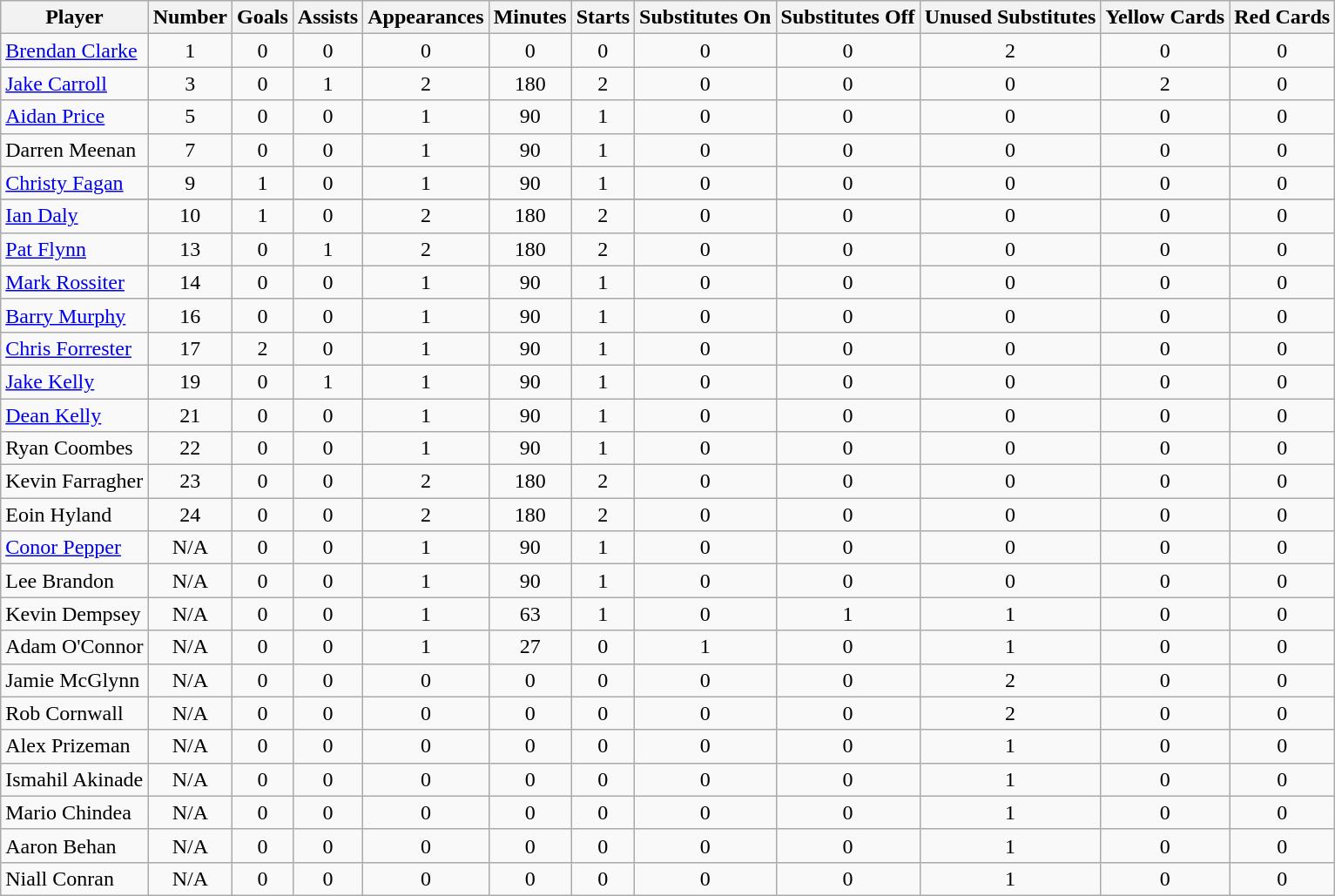<table class="wikitable">
<tr>
<th>Player</th>
<th>Number</th>
<th>Goals</th>
<th>Assists</th>
<th>Appearances</th>
<th>Minutes</th>
<th>Starts</th>
<th>Substitutes On</th>
<th>Substitutes Off</th>
<th>Unused Substitutes</th>
<th>Yellow Cards</th>
<th>Red Cards</th>
</tr>
<tr>
<td> <a href='#'>Brendan Clarke</a></td>
<td align=center>1</td>
<td align=center>0</td>
<td align=center>0</td>
<td align=center>0</td>
<td align=center>0</td>
<td align=center>0</td>
<td align=center>0</td>
<td align=center>0</td>
<td align=center>2</td>
<td align=center>0</td>
<td align=center>0</td>
</tr>
<tr>
<td> <a href='#'>Jake Carroll</a></td>
<td align=center>3</td>
<td align=center>0</td>
<td align=center>1</td>
<td align=center>2</td>
<td align=center>180</td>
<td align=center>2</td>
<td align=center>0</td>
<td align=center>0</td>
<td align=center>0</td>
<td align=center>2</td>
<td align=center>0</td>
</tr>
<tr>
<td> <a href='#'>Aidan Price</a></td>
<td align=center>5</td>
<td align=center>0</td>
<td align=center>0</td>
<td align=center>1</td>
<td align=center>90</td>
<td align=center>1</td>
<td align=center>0</td>
<td align=center>0</td>
<td align=center>0</td>
<td align=center>0</td>
<td align=center>0</td>
</tr>
<tr>
<td> Darren Meenan</td>
<td align=center>7</td>
<td align=center>0</td>
<td align=center>0</td>
<td align=center>1</td>
<td align=center>90</td>
<td align=center>1</td>
<td align=center>0</td>
<td align=center>0</td>
<td align=center>0</td>
<td align=center>0</td>
<td align=center>0</td>
</tr>
<tr>
<td> <a href='#'>Christy Fagan</a></td>
<td align=center>9</td>
<td align=center>1</td>
<td align=center>0</td>
<td align=center>1</td>
<td align=center>90</td>
<td align=center>1</td>
<td align=center>0</td>
<td align=center>0</td>
<td align=center>0</td>
<td align=center>0</td>
<td align=center>0</td>
</tr>
<tr>
</tr>
<tr>
<td> <a href='#'>Ian Daly</a></td>
<td align=center>10</td>
<td align=center>1</td>
<td align=center>0</td>
<td align=center>2</td>
<td align=center>180</td>
<td align=center>2</td>
<td align=center>0</td>
<td align=center>0</td>
<td align=center>0</td>
<td align=center>0</td>
<td align=center>0</td>
</tr>
<tr>
<td> <a href='#'>Pat Flynn</a></td>
<td align=center>13</td>
<td align=center>0</td>
<td align=center>1</td>
<td align=center>2</td>
<td align=center>180</td>
<td align=center>2</td>
<td align=center>0</td>
<td align=center>0</td>
<td align=center>0</td>
<td align=center>0</td>
<td align=center>0</td>
</tr>
<tr>
<td> <a href='#'>Mark Rossiter</a></td>
<td align=center>14</td>
<td align=center>0</td>
<td align=center>0</td>
<td align=center>1</td>
<td align=center>90</td>
<td align=center>1</td>
<td align=center>0</td>
<td align=center>0</td>
<td align=center>0</td>
<td align=center>0</td>
<td align=center>0</td>
</tr>
<tr>
<td> <a href='#'>Barry Murphy</a></td>
<td align=center>16</td>
<td align=center>0</td>
<td align=center>0</td>
<td align=center>1</td>
<td align=center>90</td>
<td align=center>1</td>
<td align=center>0</td>
<td align=center>0</td>
<td align=center>0</td>
<td align=center>0</td>
<td align=center>0</td>
</tr>
<tr>
<td> <a href='#'>Chris Forrester</a></td>
<td align=center>17</td>
<td align=center>2</td>
<td align=center>0</td>
<td align=center>1</td>
<td align=center>90</td>
<td align=center>1</td>
<td align=center>0</td>
<td align=center>0</td>
<td align=center>0</td>
<td align=center>0</td>
<td align=center>0</td>
</tr>
<tr>
<td> <a href='#'>Jake Kelly</a></td>
<td align=center>19</td>
<td align=center>0</td>
<td align=center>1</td>
<td align=center>1</td>
<td align=center>90</td>
<td align=center>1</td>
<td align=center>0</td>
<td align=center>0</td>
<td align=center>0</td>
<td align=center>0</td>
<td align=center>0</td>
</tr>
<tr>
<td> <a href='#'>Dean Kelly</a></td>
<td align=center>21</td>
<td align=center>0</td>
<td align=center>0</td>
<td align=center>1</td>
<td align=center>90</td>
<td align=center>1</td>
<td align=center>0</td>
<td align=center>0</td>
<td align=center>0</td>
<td align=center>0</td>
<td align=center>0</td>
</tr>
<tr>
<td> Ryan Coombes</td>
<td align=center>22</td>
<td align=center>0</td>
<td align=center>0</td>
<td align=center>1</td>
<td align=center>90</td>
<td align=center>1</td>
<td align=center>0</td>
<td align=center>0</td>
<td align=center>0</td>
<td align=center>0</td>
<td align=center>0</td>
</tr>
<tr>
<td> Kevin Farragher</td>
<td align=center>23</td>
<td align=center>0</td>
<td align=center>0</td>
<td align=center>2</td>
<td align=center>180</td>
<td align=center>2</td>
<td align=center>0</td>
<td align=center>0</td>
<td align=center>0</td>
<td align=center>0</td>
<td align=center>0</td>
</tr>
<tr>
<td> Eoin Hyland</td>
<td align=center>24</td>
<td align=center>0</td>
<td align=center>0</td>
<td align=center>2</td>
<td align=center>180</td>
<td align=center>2</td>
<td align=center>0</td>
<td align=center>0</td>
<td align=center>0</td>
<td align=center>0</td>
<td align=center>0</td>
</tr>
<tr>
<td> <a href='#'>Conor Pepper</a></td>
<td align=center>N/A</td>
<td align=center>0</td>
<td align=center>0</td>
<td align=center>1</td>
<td align=center>90</td>
<td align=center>1</td>
<td align=center>0</td>
<td align=center>0</td>
<td align=center>0</td>
<td align=center>0</td>
<td align=center>0</td>
</tr>
<tr>
<td> Lee Brandon</td>
<td align=center>N/A</td>
<td align=center>0</td>
<td align=center>0</td>
<td align=center>1</td>
<td align=center>90</td>
<td align=center>1</td>
<td align=center>0</td>
<td align=center>0</td>
<td align=center>0</td>
<td align=center>0</td>
<td align=center>0</td>
</tr>
<tr>
<td> Kevin Dempsey</td>
<td align=center>N/A</td>
<td align=center>0</td>
<td align=center>0</td>
<td align=center>1</td>
<td align=center>63</td>
<td align=center>1</td>
<td align=center>0</td>
<td align=center>1</td>
<td align=center>1</td>
<td align=center>0</td>
<td align=center>0</td>
</tr>
<tr>
<td> Adam O'Connor</td>
<td align=center>N/A</td>
<td align=center>0</td>
<td align=center>0</td>
<td align=center>1</td>
<td align=center>27</td>
<td align=center>0</td>
<td align=center>1</td>
<td align=center>0</td>
<td align=center>1</td>
<td align=center>0</td>
<td align=center>0</td>
</tr>
<tr>
<td> Jamie McGlynn</td>
<td align=center>N/A</td>
<td align=center>0</td>
<td align=center>0</td>
<td align=center>0</td>
<td align=center>0</td>
<td align=center>0</td>
<td align=center>0</td>
<td align=center>0</td>
<td align=center>2</td>
<td align=center>0</td>
<td align=center>0</td>
</tr>
<tr>
<td> Rob Cornwall</td>
<td align=center>N/A</td>
<td align=center>0</td>
<td align=center>0</td>
<td align=center>0</td>
<td align=center>0</td>
<td align=center>0</td>
<td align=center>0</td>
<td align=center>0</td>
<td align=center>2</td>
<td align=center>0</td>
<td align=center>0</td>
</tr>
<tr>
<td> Alex Prizeman</td>
<td align=center>N/A</td>
<td align=center>0</td>
<td align=center>0</td>
<td align=center>0</td>
<td align=center>0</td>
<td align=center>0</td>
<td align=center>0</td>
<td align=center>0</td>
<td align=center>1</td>
<td align=center>0</td>
<td align=center>0</td>
</tr>
<tr>
<td> Ismahil Akinade</td>
<td align=center>N/A</td>
<td align=center>0</td>
<td align=center>0</td>
<td align=center>0</td>
<td align=center>0</td>
<td align=center>0</td>
<td align=center>0</td>
<td align=center>0</td>
<td align=center>1</td>
<td align=center>0</td>
<td align=center>0</td>
</tr>
<tr>
<td> Mario Chindea</td>
<td align=center>N/A</td>
<td align=center>0</td>
<td align=center>0</td>
<td align=center>0</td>
<td align=center>0</td>
<td align=center>0</td>
<td align=center>0</td>
<td align=center>0</td>
<td align=center>1</td>
<td align=center>0</td>
<td align=center>0</td>
</tr>
<tr>
<td> Aaron Behan</td>
<td align=center>N/A</td>
<td align=center>0</td>
<td align=center>0</td>
<td align=center>0</td>
<td align=center>0</td>
<td align=center>0</td>
<td align=center>0</td>
<td align=center>0</td>
<td align=center>1</td>
<td align=center>0</td>
<td align=center>0</td>
</tr>
<tr>
<td> Niall Conran</td>
<td align=center>N/A</td>
<td align=center>0</td>
<td align=center>0</td>
<td align=center>0</td>
<td align=center>0</td>
<td align=center>0</td>
<td align=center>0</td>
<td align=center>0</td>
<td align=center>1</td>
<td align=center>0</td>
<td align=center>0</td>
</tr>
</table>
